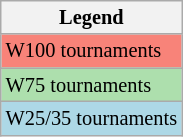<table class="wikitable" style="font-size:85%;">
<tr>
<th>Legend</th>
</tr>
<tr style="background:#f88379;">
<td>W100 tournaments</td>
</tr>
<tr style="background:#addfad;">
<td>W75 tournaments</td>
</tr>
<tr style="background:lightblue;">
<td>W25/35 tournaments</td>
</tr>
</table>
